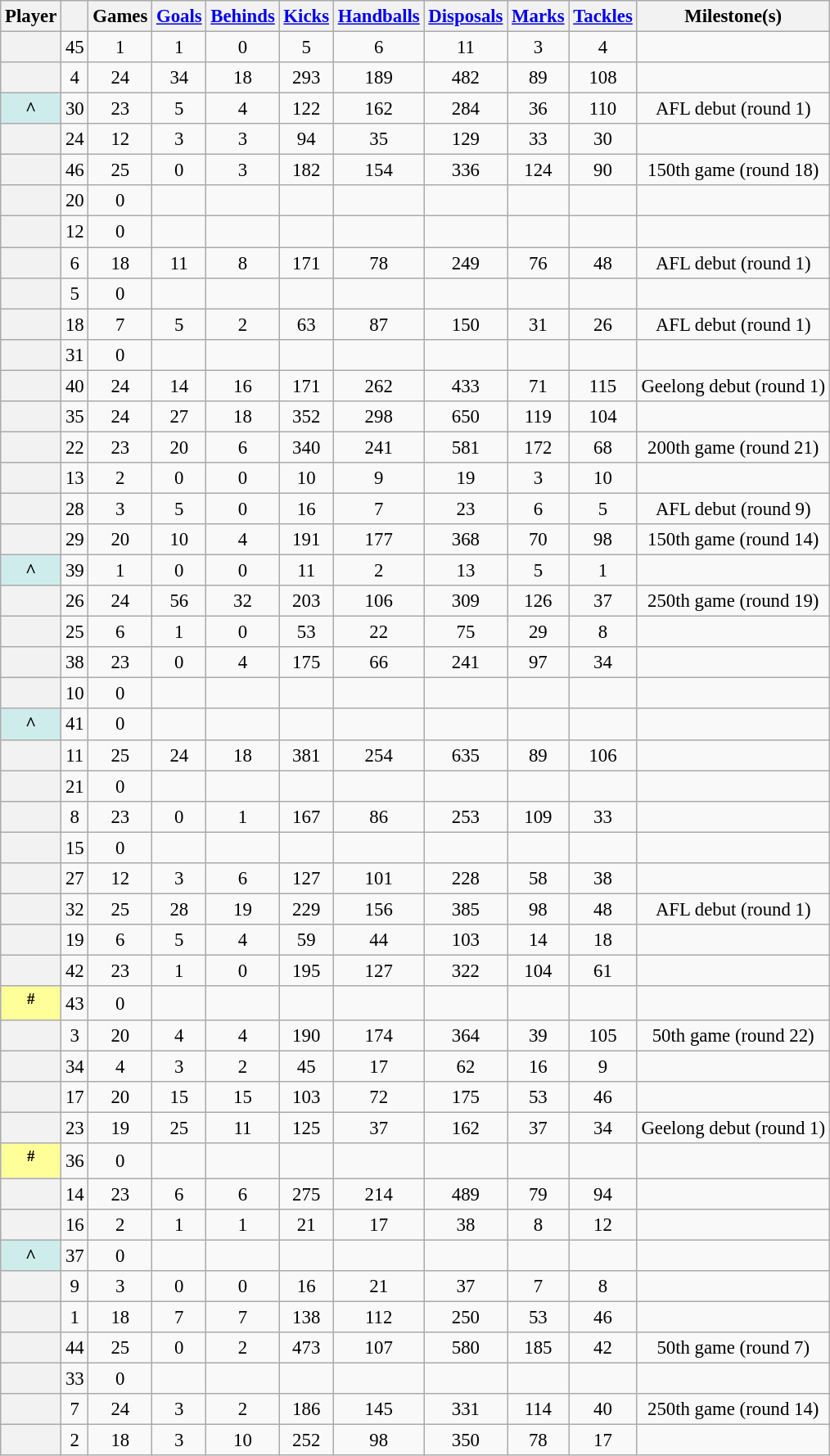<table class="wikitable plainrowheaders sortable" style="text-align:center; font-size:95%">
<tr>
<th scope="col">Player</th>
<th scope="col"></th>
<th scope="col" width:3em>Games</th>
<th scope="col" width:3em><a href='#'>Goals</a></th>
<th scope="col" width:3em><a href='#'>Behinds</a></th>
<th scope="col" width:3em><a href='#'>Kicks</a></th>
<th scope="col" width:3em><a href='#'>Handballs</a></th>
<th scope="col" width:3em><a href='#'>Disposals</a></th>
<th scope="col" width:3em><a href='#'>Marks</a></th>
<th scope="col" width:3em><a href='#'>Tackles</a></th>
<th scope="col" class="unsortable">Milestone(s)</th>
</tr>
<tr>
<th scope="row"></th>
<td>45</td>
<td>1</td>
<td>1</td>
<td>0</td>
<td>5</td>
<td>6</td>
<td>11</td>
<td>3</td>
<td>4</td>
<td></td>
</tr>
<tr>
<th scope="row"></th>
<td>4</td>
<td>24</td>
<td>34</td>
<td>18</td>
<td>293</td>
<td>189</td>
<td>482</td>
<td>89</td>
<td>108</td>
<td></td>
</tr>
<tr>
<th scope="row" style="background:#cfecec;">^</th>
<td>30</td>
<td>23</td>
<td>5</td>
<td>4</td>
<td>122</td>
<td>162</td>
<td>284</td>
<td>36</td>
<td>110</td>
<td>AFL debut (round 1)</td>
</tr>
<tr>
<th scope="row"></th>
<td>24</td>
<td>12</td>
<td>3</td>
<td>3</td>
<td>94</td>
<td>35</td>
<td>129</td>
<td>33</td>
<td>30</td>
<td></td>
</tr>
<tr>
<th scope="row"></th>
<td>46</td>
<td>25</td>
<td>0</td>
<td>3</td>
<td>182</td>
<td>154</td>
<td>336</td>
<td>124</td>
<td>90</td>
<td>150th game (round 18)</td>
</tr>
<tr>
<th scope="row"></th>
<td>20</td>
<td>0</td>
<td></td>
<td></td>
<td></td>
<td></td>
<td></td>
<td></td>
<td></td>
<td></td>
</tr>
<tr>
<th scope="row"></th>
<td>12</td>
<td>0</td>
<td></td>
<td></td>
<td></td>
<td></td>
<td></td>
<td></td>
<td></td>
<td></td>
</tr>
<tr>
<th scope="row"></th>
<td>6</td>
<td>18</td>
<td>11</td>
<td>8</td>
<td>171</td>
<td>78</td>
<td>249</td>
<td>76</td>
<td>48</td>
<td>AFL debut (round 1)</td>
</tr>
<tr>
<th scope="row"></th>
<td>5</td>
<td>0</td>
<td></td>
<td></td>
<td></td>
<td></td>
<td></td>
<td></td>
<td></td>
<td></td>
</tr>
<tr>
<th scope="row"></th>
<td>18</td>
<td>7</td>
<td>5</td>
<td>2</td>
<td>63</td>
<td>87</td>
<td>150</td>
<td>31</td>
<td>26</td>
<td>AFL debut (round 1)</td>
</tr>
<tr>
<th scope="row"></th>
<td>31</td>
<td>0</td>
<td></td>
<td></td>
<td></td>
<td></td>
<td></td>
<td></td>
<td></td>
<td></td>
</tr>
<tr>
<th scope="row"></th>
<td>40</td>
<td>24</td>
<td>14</td>
<td>16</td>
<td>171</td>
<td>262</td>
<td>433</td>
<td>71</td>
<td>115</td>
<td>Geelong debut (round 1)</td>
</tr>
<tr>
<th scope="row"></th>
<td>35</td>
<td>24</td>
<td>27</td>
<td>18</td>
<td>352</td>
<td>298</td>
<td>650</td>
<td>119</td>
<td>104</td>
<td></td>
</tr>
<tr>
<th scope="row"></th>
<td>22</td>
<td>23</td>
<td>20</td>
<td>6</td>
<td>340</td>
<td>241</td>
<td>581</td>
<td>172</td>
<td>68</td>
<td>200th game (round 21)</td>
</tr>
<tr>
<th scope="row"></th>
<td>13</td>
<td>2</td>
<td>0</td>
<td>0</td>
<td>10</td>
<td>9</td>
<td>19</td>
<td>3</td>
<td>10</td>
<td></td>
</tr>
<tr>
<th scope="row"></th>
<td>28</td>
<td>3</td>
<td>5</td>
<td>0</td>
<td>16</td>
<td>7</td>
<td>23</td>
<td>6</td>
<td>5</td>
<td>AFL debut (round 9)</td>
</tr>
<tr>
<th scope="row"></th>
<td>29</td>
<td>20</td>
<td>10</td>
<td>4</td>
<td>191</td>
<td>177</td>
<td>368</td>
<td>70</td>
<td>98</td>
<td>150th game (round 14)</td>
</tr>
<tr>
<th scope="row" style="background:#cfecec;">^</th>
<td>39</td>
<td>1</td>
<td>0</td>
<td>0</td>
<td>11</td>
<td>2</td>
<td>13</td>
<td>5</td>
<td>1</td>
<td></td>
</tr>
<tr>
<th scope="row"></th>
<td>26</td>
<td>24</td>
<td>56</td>
<td>32</td>
<td>203</td>
<td>106</td>
<td>309</td>
<td>126</td>
<td>37</td>
<td>250th game (round 19)</td>
</tr>
<tr>
<th scope="row"></th>
<td>25</td>
<td>6</td>
<td>1</td>
<td>0</td>
<td>53</td>
<td>22</td>
<td>75</td>
<td>29</td>
<td>8</td>
<td></td>
</tr>
<tr>
<th scope="row"></th>
<td>38</td>
<td>23</td>
<td>0</td>
<td>4</td>
<td>175</td>
<td>66</td>
<td>241</td>
<td>97</td>
<td>34</td>
<td></td>
</tr>
<tr>
<th scope="row"></th>
<td>10</td>
<td>0</td>
<td></td>
<td></td>
<td></td>
<td></td>
<td></td>
<td></td>
<td></td>
<td></td>
</tr>
<tr>
<th scope="row" style="background:#cfecec;">^</th>
<td>41</td>
<td>0</td>
<td></td>
<td></td>
<td></td>
<td></td>
<td></td>
<td></td>
<td></td>
<td></td>
</tr>
<tr>
<th scope="row"></th>
<td>11</td>
<td>25</td>
<td>24</td>
<td>18</td>
<td>381</td>
<td>254</td>
<td>635</td>
<td>89</td>
<td>106</td>
<td></td>
</tr>
<tr>
<th scope="row"></th>
<td>21</td>
<td>0</td>
<td></td>
<td></td>
<td></td>
<td></td>
<td></td>
<td></td>
<td></td>
<td></td>
</tr>
<tr>
<th scope="row"></th>
<td>8</td>
<td>23</td>
<td>0</td>
<td>1</td>
<td>167</td>
<td>86</td>
<td>253</td>
<td>109</td>
<td>33</td>
<td></td>
</tr>
<tr>
<th scope="row"></th>
<td>15</td>
<td>0</td>
<td></td>
<td></td>
<td></td>
<td></td>
<td></td>
<td></td>
<td></td>
<td></td>
</tr>
<tr>
<th scope="row"></th>
<td>27</td>
<td>12</td>
<td>3</td>
<td>6</td>
<td>127</td>
<td>101</td>
<td>228</td>
<td>58</td>
<td>38</td>
<td></td>
</tr>
<tr>
<th scope="row"></th>
<td>32</td>
<td>25</td>
<td>28</td>
<td>19</td>
<td>229</td>
<td>156</td>
<td>385</td>
<td>98</td>
<td>48</td>
<td>AFL debut (round 1)</td>
</tr>
<tr>
<th scope="row"></th>
<td>19</td>
<td>6</td>
<td>5</td>
<td>4</td>
<td>59</td>
<td>44</td>
<td>103</td>
<td>14</td>
<td>18</td>
<td></td>
</tr>
<tr>
<th scope="row"></th>
<td>42</td>
<td>23</td>
<td>1</td>
<td>0</td>
<td>195</td>
<td>127</td>
<td>322</td>
<td>104</td>
<td>61</td>
<td></td>
</tr>
<tr>
<th scope="row" style="background:#ff9;"><sup>#</sup></th>
<td>43</td>
<td>0</td>
<td></td>
<td></td>
<td></td>
<td></td>
<td></td>
<td></td>
<td></td>
<td></td>
</tr>
<tr>
<th scope="row"></th>
<td>3</td>
<td>20</td>
<td>4</td>
<td>4</td>
<td>190</td>
<td>174</td>
<td>364</td>
<td>39</td>
<td>105</td>
<td>50th game (round 22)</td>
</tr>
<tr>
<th scope="row"></th>
<td>34</td>
<td>4</td>
<td>3</td>
<td>2</td>
<td>45</td>
<td>17</td>
<td>62</td>
<td>16</td>
<td>9</td>
<td></td>
</tr>
<tr>
<th scope="row"></th>
<td>17</td>
<td>20</td>
<td>15</td>
<td>15</td>
<td>103</td>
<td>72</td>
<td>175</td>
<td>53</td>
<td>46</td>
<td></td>
</tr>
<tr>
<th scope="row"></th>
<td>23</td>
<td>19</td>
<td>25</td>
<td>11</td>
<td>125</td>
<td>37</td>
<td>162</td>
<td>37</td>
<td>34</td>
<td>Geelong debut (round 1)</td>
</tr>
<tr>
<th scope="row" style="background:#ff9;"><sup>#</sup></th>
<td>36</td>
<td>0</td>
<td></td>
<td></td>
<td></td>
<td></td>
<td></td>
<td></td>
<td></td>
<td></td>
</tr>
<tr>
<th scope="row"></th>
<td>14</td>
<td>23</td>
<td>6</td>
<td>6</td>
<td>275</td>
<td>214</td>
<td>489</td>
<td>79</td>
<td>94</td>
<td></td>
</tr>
<tr>
<th scope="row"></th>
<td>16</td>
<td>2</td>
<td>1</td>
<td>1</td>
<td>21</td>
<td>17</td>
<td>38</td>
<td>8</td>
<td>12</td>
<td></td>
</tr>
<tr>
<th scope="row" style="background:#cfecec;">^</th>
<td>37</td>
<td>0</td>
<td></td>
<td></td>
<td></td>
<td></td>
<td></td>
<td></td>
<td></td>
<td></td>
</tr>
<tr>
<th scope="row"></th>
<td>9</td>
<td>3</td>
<td>0</td>
<td>0</td>
<td>16</td>
<td>21</td>
<td>37</td>
<td>7</td>
<td>8</td>
<td></td>
</tr>
<tr>
<th scope="row"></th>
<td>1</td>
<td>18</td>
<td>7</td>
<td>7</td>
<td>138</td>
<td>112</td>
<td>250</td>
<td>53</td>
<td>46</td>
<td></td>
</tr>
<tr>
<th scope="row"></th>
<td>44</td>
<td>25</td>
<td>0</td>
<td>2</td>
<td>473</td>
<td>107</td>
<td>580</td>
<td>185</td>
<td>42</td>
<td>50th game (round 7)</td>
</tr>
<tr>
<th scope="row"></th>
<td>33</td>
<td>0</td>
<td></td>
<td></td>
<td></td>
<td></td>
<td></td>
<td></td>
<td></td>
<td></td>
</tr>
<tr>
<th scope="row"></th>
<td>7</td>
<td>24</td>
<td>3</td>
<td>2</td>
<td>186</td>
<td>145</td>
<td>331</td>
<td>114</td>
<td>40</td>
<td>250th game (round 14)</td>
</tr>
<tr>
<th scope="row"></th>
<td>2</td>
<td>18</td>
<td>3</td>
<td>10</td>
<td>252</td>
<td>98</td>
<td>350</td>
<td>78</td>
<td>17</td>
<td></td>
</tr>
</table>
